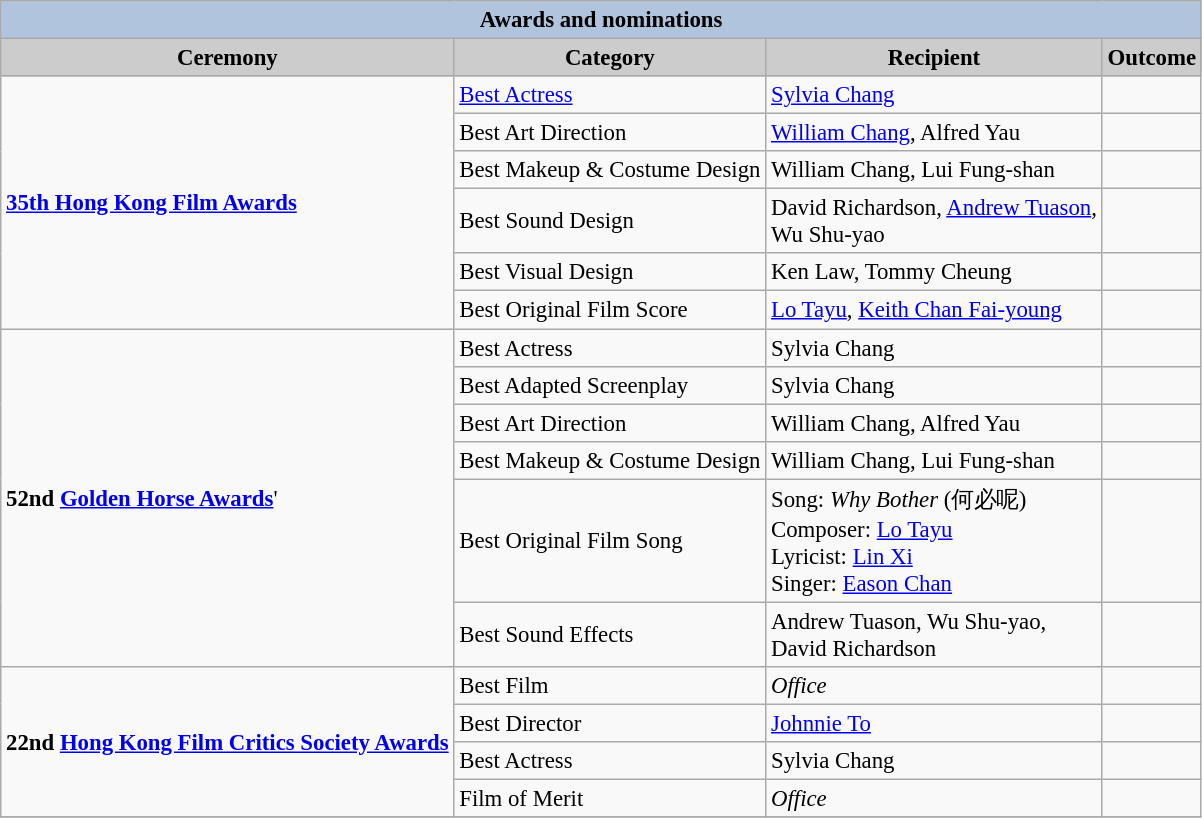<table class="wikitable" style="font-size:95%;" ;>
<tr style="background:#ccc; text-align:center;">
<th colspan="4" style="background: LightSteelBlue;">Awards and nominations</th>
</tr>
<tr style="background:#ccc; text-align:center;">
<th style="background:#ccc">Ceremony</th>
<th style="background:#ccc">Category</th>
<th style="background:#ccc">Recipient</th>
<th style="background:#ccc">Outcome</th>
</tr>
<tr>
<td rowspan=6><strong><a href='#'>35th Hong Kong Film Awards</a></strong></td>
<td><a href='#'>Best Actress</a></td>
<td><a href='#'>Sylvia Chang</a></td>
<td></td>
</tr>
<tr>
<td>Best Art Direction</td>
<td><a href='#'>William Chang</a>, Alfred Yau</td>
<td></td>
</tr>
<tr>
<td>Best Makeup & Costume Design</td>
<td>William Chang, Lui Fung-shan</td>
<td></td>
</tr>
<tr>
<td>Best Sound Design</td>
<td>David Richardson, <a href='#'>Andrew Tuason</a>,<br>Wu Shu-yao</td>
<td></td>
</tr>
<tr>
<td>Best Visual Design</td>
<td>Ken Law, Tommy Cheung</td>
<td></td>
</tr>
<tr>
<td>Best Original Film Score</td>
<td><a href='#'>Lo Tayu</a>, <a href='#'>Keith Chan Fai-young</a></td>
<td></td>
</tr>
<tr>
<td rowspan=6><strong>52nd <a href='#'>Golden Horse Awards</a></strong>'</td>
<td>Best Actress</td>
<td>Sylvia Chang</td>
<td></td>
</tr>
<tr>
<td>Best Adapted Screenplay</td>
<td>Sylvia Chang</td>
<td></td>
</tr>
<tr>
<td>Best Art Direction</td>
<td>William Chang, Alfred Yau</td>
<td></td>
</tr>
<tr>
<td>Best Makeup & Costume Design</td>
<td>William Chang, Lui Fung-shan</td>
<td></td>
</tr>
<tr>
<td>Best Original Film Song</td>
<td>Song: <em>Why Bother</em> (何必呢)<br>Composer: <a href='#'>Lo Tayu</a>
<br>Lyricist: <a href='#'>Lin Xi</a>
<br>Singer: <a href='#'>Eason Chan</a></td>
<td></td>
</tr>
<tr>
<td>Best Sound Effects</td>
<td>Andrew Tuason, Wu Shu-yao,<br>David Richardson</td>
<td></td>
</tr>
<tr>
<td rowspan=4><strong>22nd <a href='#'>Hong Kong Film Critics Society Awards</a></strong></td>
<td>Best Film</td>
<td><em>Office</em></td>
<td></td>
</tr>
<tr>
<td>Best Director</td>
<td><a href='#'>Johnnie To</a></td>
<td></td>
</tr>
<tr>
<td>Best Actress</td>
<td>Sylvia Chang</td>
<td></td>
</tr>
<tr>
<td>Film of Merit</td>
<td><em>Office</em></td>
<td></td>
</tr>
<tr>
</tr>
</table>
